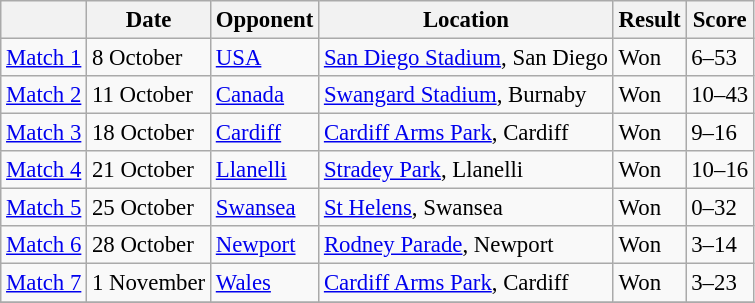<table class="wikitable" style="font-size: 95%;">
<tr>
<th></th>
<th>Date</th>
<th>Opponent</th>
<th>Location</th>
<th>Result</th>
<th>Score</th>
</tr>
<tr>
<td><a href='#'>Match 1</a></td>
<td>8 October</td>
<td><a href='#'>USA</a></td>
<td><a href='#'>San Diego Stadium</a>, San Diego</td>
<td>Won</td>
<td>6–53</td>
</tr>
<tr>
<td><a href='#'>Match 2</a></td>
<td>11 October</td>
<td><a href='#'>Canada</a></td>
<td><a href='#'>Swangard Stadium</a>, Burnaby</td>
<td>Won</td>
<td>10–43</td>
</tr>
<tr>
<td><a href='#'>Match 3</a></td>
<td>18 October</td>
<td><a href='#'>Cardiff</a></td>
<td><a href='#'>Cardiff Arms Park</a>, Cardiff</td>
<td>Won</td>
<td>9–16</td>
</tr>
<tr>
<td><a href='#'>Match 4</a></td>
<td>21 October</td>
<td><a href='#'>Llanelli</a></td>
<td><a href='#'>Stradey Park</a>, Llanelli</td>
<td>Won</td>
<td>10–16</td>
</tr>
<tr>
<td><a href='#'>Match 5</a></td>
<td>25 October</td>
<td><a href='#'>Swansea</a></td>
<td><a href='#'>St Helens</a>, Swansea</td>
<td>Won</td>
<td>0–32</td>
</tr>
<tr>
<td><a href='#'>Match 6</a></td>
<td>28 October</td>
<td><a href='#'>Newport</a></td>
<td><a href='#'>Rodney Parade</a>, Newport</td>
<td>Won</td>
<td>3–14</td>
</tr>
<tr>
<td><a href='#'>Match 7</a></td>
<td>1 November</td>
<td><a href='#'>Wales</a></td>
<td><a href='#'>Cardiff Arms Park</a>, Cardiff</td>
<td>Won</td>
<td>3–23</td>
</tr>
<tr>
</tr>
</table>
